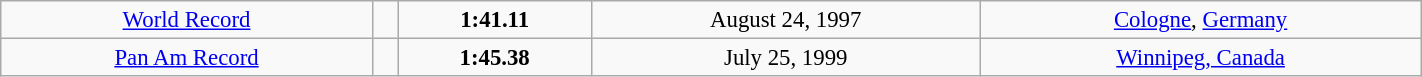<table class="wikitable" style=" text-align:center; font-size:95%;" width="75%">
<tr>
<td><a href='#'>World Record</a></td>
<td></td>
<td><strong>1:41.11</strong></td>
<td>August 24, 1997</td>
<td> <a href='#'>Cologne</a>, <a href='#'>Germany</a></td>
</tr>
<tr>
<td><a href='#'>Pan Am Record</a></td>
<td></td>
<td><strong>1:45.38</strong></td>
<td>July 25, 1999</td>
<td> <a href='#'>Winnipeg, Canada</a></td>
</tr>
</table>
